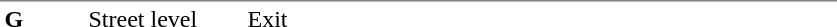<table table border=0 cellspacing=0 cellpadding=3>
<tr>
<td style="border-top:solid 1px gray;" width=50 valign=top><strong>G</strong></td>
<td style="border-top:solid 1px gray;" width=100 valign=top>Street level</td>
<td style="border-top:solid 1px gray;" width=390 valign=top>Exit</td>
</tr>
</table>
